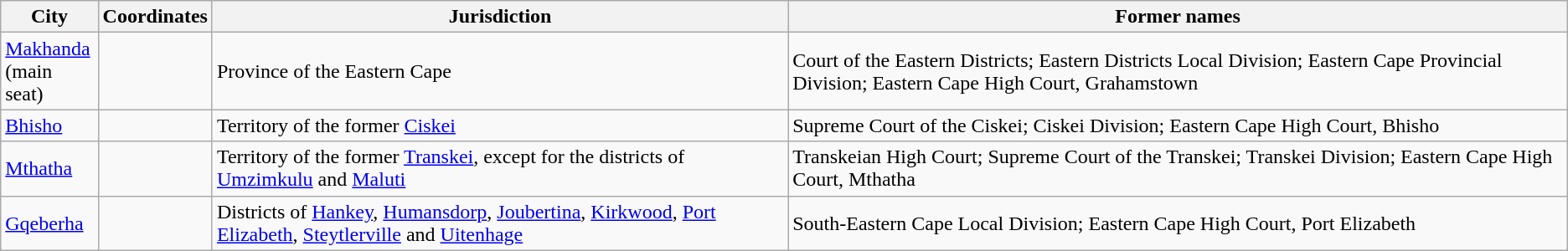<table class=wikitable>
<tr>
<th>City</th>
<th>Coordinates</th>
<th>Jurisdiction</th>
<th>Former names</th>
</tr>
<tr>
<td><a href='#'>Makhanda</a><br>(main seat)</td>
<td></td>
<td>Province of the Eastern Cape</td>
<td>Court of the Eastern Districts; Eastern Districts Local Division; Eastern Cape Provincial Division; Eastern Cape High Court, Grahamstown</td>
</tr>
<tr>
<td><a href='#'>Bhisho</a></td>
<td></td>
<td>Territory of the former <a href='#'>Ciskei</a></td>
<td>Supreme Court of the Ciskei; Ciskei Division; Eastern Cape High Court, Bhisho</td>
</tr>
<tr>
<td><a href='#'>Mthatha</a></td>
<td></td>
<td>Territory of the former <a href='#'>Transkei</a>, except for the districts of <a href='#'>Umzimkulu</a> and <a href='#'>Maluti</a></td>
<td>Transkeian High Court; Supreme Court of the Transkei; Transkei Division; Eastern Cape High Court, Mthatha</td>
</tr>
<tr>
<td><a href='#'>Gqeberha</a></td>
<td></td>
<td>Districts of <a href='#'>Hankey</a>, <a href='#'>Humansdorp</a>, <a href='#'>Joubertina</a>, <a href='#'>Kirkwood</a>, <a href='#'>Port Elizabeth</a>, <a href='#'>Steytlerville</a> and <a href='#'>Uitenhage</a></td>
<td>South-Eastern Cape Local Division; Eastern Cape High Court, Port Elizabeth</td>
</tr>
</table>
